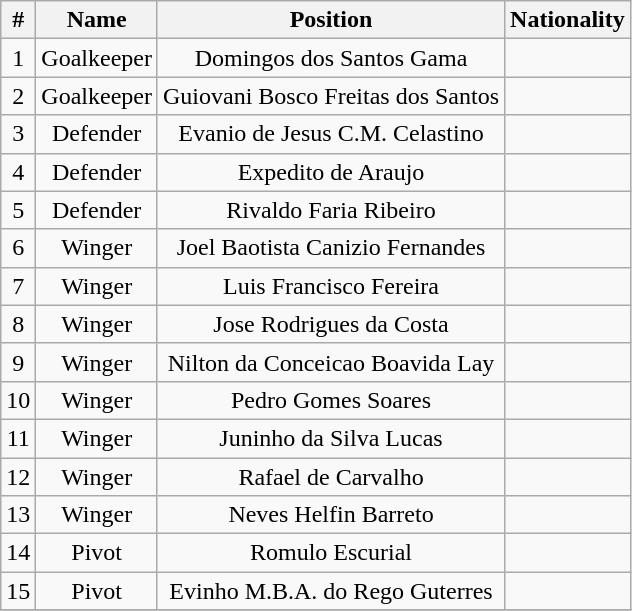<table class="wikitable" style="text-align:center">
<tr>
<th>#</th>
<th>Name</th>
<th>Position</th>
<th>Nationality</th>
</tr>
<tr align="center">
<td>1</td>
<td>Goalkeeper</td>
<td>Domingos dos Santos Gama</td>
<td></td>
</tr>
<tr align="center">
<td>2</td>
<td>Goalkeeper</td>
<td>Guiovani Bosco Freitas dos Santos</td>
<td></td>
</tr>
<tr align="center">
<td>3</td>
<td>Defender</td>
<td>Evanio de Jesus C.M. Celastino</td>
<td></td>
</tr>
<tr align="center">
<td>4</td>
<td>Defender</td>
<td>Expedito de Araujo</td>
<td></td>
</tr>
<tr align="center">
<td>5</td>
<td>Defender</td>
<td>Rivaldo Faria Ribeiro</td>
<td></td>
</tr>
<tr align="center">
<td>6</td>
<td>Winger</td>
<td>Joel Baotista Canizio Fernandes</td>
<td></td>
</tr>
<tr align="center">
<td>7</td>
<td>Winger</td>
<td>Luis Francisco Fereira</td>
<td></td>
</tr>
<tr align="center">
<td>8</td>
<td>Winger</td>
<td>Jose Rodrigues da Costa</td>
<td></td>
</tr>
<tr align="center">
<td>9</td>
<td>Winger</td>
<td>Nilton da Conceicao Boavida Lay</td>
<td></td>
</tr>
<tr align="center">
<td>10</td>
<td>Winger</td>
<td>Pedro Gomes Soares</td>
<td></td>
</tr>
<tr align="center">
<td>11</td>
<td>Winger</td>
<td>Juninho da Silva Lucas</td>
<td></td>
</tr>
<tr align="center">
<td>12</td>
<td>Winger</td>
<td>Rafael de Carvalho</td>
<td></td>
</tr>
<tr align="center">
<td>13</td>
<td>Winger</td>
<td>Neves Helfin Barreto</td>
<td></td>
</tr>
<tr align="center">
<td>14</td>
<td>Pivot</td>
<td>Romulo Escurial</td>
<td></td>
</tr>
<tr align="center">
<td>15</td>
<td>Pivot</td>
<td>Evinho M.B.A. do Rego Guterres</td>
<td></td>
</tr>
<tr align="center">
</tr>
</table>
